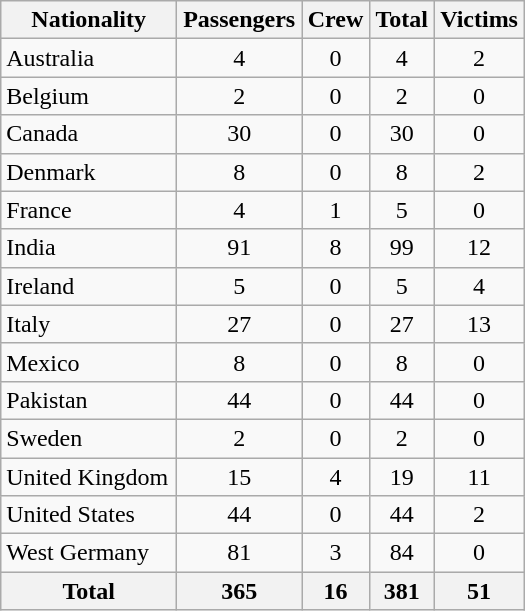<table class="wikitable sortable" style="text-align:center" width="350px">
<tr>
<th>Nationality</th>
<th>Passengers</th>
<th>Crew</th>
<th>Total</th>
<th>Victims</th>
</tr>
<tr>
<td align="left">Australia</td>
<td>4</td>
<td>0</td>
<td>4</td>
<td>2</td>
</tr>
<tr>
<td align="left">Belgium</td>
<td>2</td>
<td>0</td>
<td>2</td>
<td>0</td>
</tr>
<tr>
<td align="left">Canada</td>
<td>30</td>
<td>0</td>
<td>30</td>
<td>0</td>
</tr>
<tr>
<td align="left">Denmark</td>
<td>8</td>
<td>0</td>
<td>8</td>
<td>2</td>
</tr>
<tr>
<td align="left">France</td>
<td>4</td>
<td>1</td>
<td>5</td>
<td>0</td>
</tr>
<tr>
<td align="left">India</td>
<td>91</td>
<td>8</td>
<td>99</td>
<td>12</td>
</tr>
<tr>
<td align="left">Ireland</td>
<td>5</td>
<td>0</td>
<td>5</td>
<td>4</td>
</tr>
<tr>
<td align="left">Italy</td>
<td>27</td>
<td>0</td>
<td>27</td>
<td>13</td>
</tr>
<tr>
<td align="left">Mexico</td>
<td>8</td>
<td>0</td>
<td>8</td>
<td>0</td>
</tr>
<tr>
<td align="left">Pakistan</td>
<td>44</td>
<td>0</td>
<td>44</td>
<td>0</td>
</tr>
<tr>
<td align="left">Sweden</td>
<td>2</td>
<td>0</td>
<td>2</td>
<td>0</td>
</tr>
<tr>
<td align="left">United Kingdom</td>
<td>15</td>
<td>4</td>
<td>19</td>
<td>11</td>
</tr>
<tr>
<td align="left">United States</td>
<td>44</td>
<td>0</td>
<td>44</td>
<td>2</td>
</tr>
<tr>
<td align="left">West Germany</td>
<td>81</td>
<td>3</td>
<td>84</td>
<td>0</td>
</tr>
<tr style="background:WhiteSmoke;">
<th><strong>Total</strong></th>
<th><strong>365</strong></th>
<th><strong>16</strong></th>
<th><strong>381</strong></th>
<th><strong>51</strong></th>
</tr>
</table>
